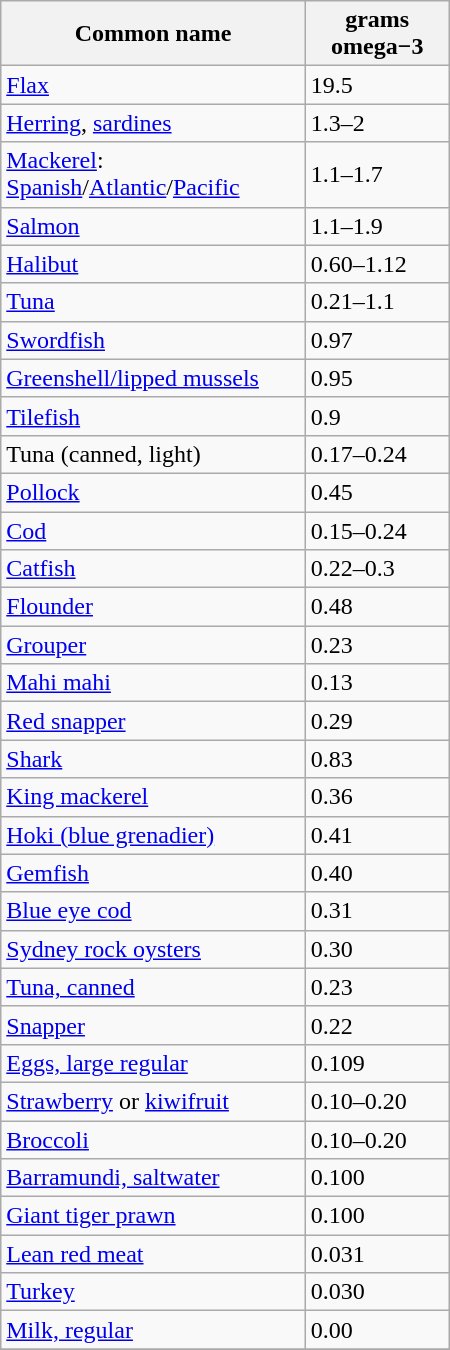<table class="sortable wikitable" style="border-collapse:collapse;width:300px;float: right; margin-left: 10px;">
<tr>
<th>Common name</th>
<th data-sort-type=number>grams omega−3</th>
</tr>
<tr>
<td><a href='#'>Flax</a></td>
<td>19.5</td>
</tr>
<tr>
<td><a href='#'>Herring</a>, <a href='#'>sardines</a></td>
<td>1.3–2</td>
</tr>
<tr>
<td><a href='#'>Mackerel</a>: <a href='#'>Spanish</a>/<a href='#'>Atlantic</a>/<a href='#'>Pacific</a></td>
<td>1.1–1.7</td>
</tr>
<tr>
<td><a href='#'>Salmon</a></td>
<td>1.1–1.9</td>
</tr>
<tr>
<td><a href='#'>Halibut</a></td>
<td>0.60–1.12</td>
</tr>
<tr>
<td><a href='#'>Tuna</a></td>
<td>0.21–1.1</td>
</tr>
<tr>
<td><a href='#'>Swordfish</a></td>
<td>0.97</td>
</tr>
<tr>
<td><a href='#'>Greenshell/lipped mussels</a></td>
<td>0.95</td>
</tr>
<tr>
<td><a href='#'>Tilefish</a></td>
<td>0.9</td>
</tr>
<tr>
<td>Tuna (canned, light)</td>
<td>0.17–0.24</td>
</tr>
<tr>
<td><a href='#'>Pollock</a></td>
<td>0.45</td>
</tr>
<tr>
<td><a href='#'>Cod</a></td>
<td>0.15–0.24</td>
</tr>
<tr>
<td><a href='#'>Catfish</a></td>
<td>0.22–0.3</td>
</tr>
<tr>
<td><a href='#'>Flounder</a></td>
<td>0.48</td>
</tr>
<tr>
<td><a href='#'>Grouper</a></td>
<td>0.23</td>
</tr>
<tr>
<td><a href='#'>Mahi mahi</a></td>
<td>0.13</td>
</tr>
<tr>
<td><a href='#'>Red snapper</a></td>
<td>0.29</td>
</tr>
<tr>
<td><a href='#'>Shark</a></td>
<td>0.83</td>
</tr>
<tr>
<td><a href='#'>King mackerel</a></td>
<td>0.36</td>
</tr>
<tr>
<td><a href='#'>Hoki (blue grenadier)</a></td>
<td>0.41</td>
</tr>
<tr>
<td><a href='#'>Gemfish</a></td>
<td>0.40</td>
</tr>
<tr>
<td><a href='#'>Blue eye cod</a></td>
<td>0.31</td>
</tr>
<tr>
<td><a href='#'>Sydney rock oysters</a></td>
<td>0.30</td>
</tr>
<tr>
<td><a href='#'>Tuna, canned</a></td>
<td>0.23</td>
</tr>
<tr>
<td><a href='#'>Snapper</a></td>
<td>0.22</td>
</tr>
<tr>
<td><a href='#'>Eggs, large regular</a></td>
<td>0.109</td>
</tr>
<tr>
<td><a href='#'>Strawberry</a> or <a href='#'>kiwifruit</a></td>
<td>0.10–0.20</td>
</tr>
<tr>
<td><a href='#'>Broccoli</a></td>
<td>0.10–0.20</td>
</tr>
<tr>
<td><a href='#'>Barramundi, saltwater</a></td>
<td>0.100</td>
</tr>
<tr>
<td><a href='#'>Giant tiger prawn</a></td>
<td>0.100</td>
</tr>
<tr>
<td><a href='#'>Lean red meat</a></td>
<td>0.031</td>
</tr>
<tr>
<td><a href='#'>Turkey</a></td>
<td>0.030</td>
</tr>
<tr>
<td><a href='#'>Milk, regular</a></td>
<td>0.00</td>
</tr>
<tr>
</tr>
</table>
